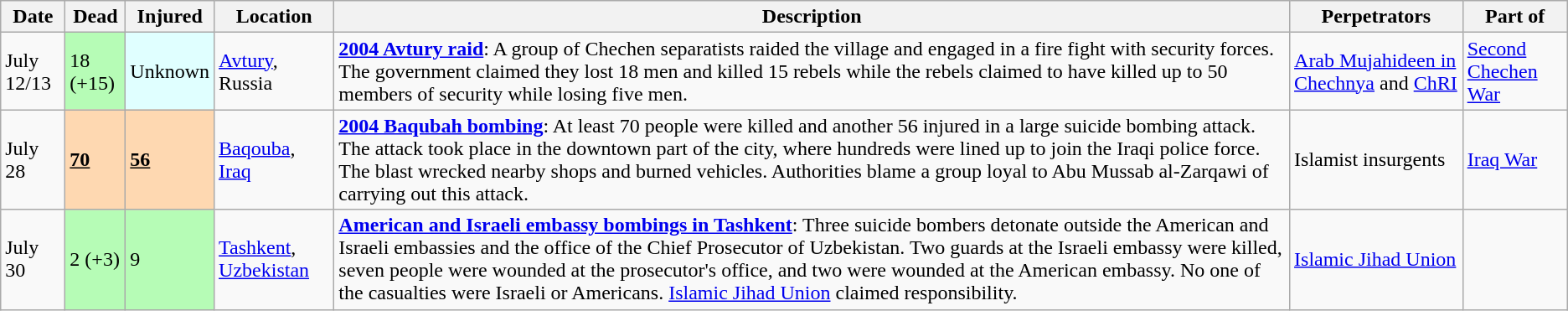<table class="wikitable" id="terrorIncidents2004Jul">
<tr>
<th>Date</th>
<th>Dead</th>
<th>Injured</th>
<th>Location</th>
<th>Description</th>
<th>Perpetrators</th>
<th>Part of</th>
</tr>
<tr>
<td>July 12/13</td>
<td style="background:#B6FCB6;align="right">18 (+15)</td>
<td style="background:#E0FFFF;align="right">Unknown</td>
<td><a href='#'>Avtury</a>, Russia</td>
<td><strong><a href='#'>2004 Avtury raid</a></strong>: A group of Chechen separatists raided the village and engaged in a fire fight with security forces. The government claimed they lost 18 men and killed 15 rebels while the rebels claimed to have killed up to 50 members of security while losing five men.</td>
<td><a href='#'>Arab Mujahideen in Chechnya</a> and <a href='#'>ChRI</a></td>
<td><a href='#'>Second Chechen War</a></td>
</tr>
<tr>
<td>July 28</td>
<td style="background:#FED8B1;align="right"><u><strong>70</strong></u></td>
<td style="background:#FED8B1;align="right"><u><strong>56</strong></u></td>
<td><a href='#'>Baqouba</a>, <a href='#'>Iraq</a></td>
<td><strong><a href='#'>2004 Baqubah bombing</a></strong>: At least 70 people were killed and another 56 injured in a large suicide bombing attack. The attack took place in the downtown part of the city, where hundreds were lined up to join the Iraqi police force. The blast wrecked nearby shops and burned vehicles. Authorities blame a group loyal to Abu Mussab al-Zarqawi of carrying out this attack.</td>
<td>Islamist insurgents</td>
<td><a href='#'>Iraq War</a></td>
</tr>
<tr>
<td>July 30</td>
<td style="background:#B6FCB6;align="right">2 (+3)</td>
<td style="background:#B6FCB6;align="right">9</td>
<td><a href='#'>Tashkent</a>, <a href='#'>Uzbekistan</a></td>
<td><strong><a href='#'>American and Israeli embassy bombings in Tashkent</a></strong>: Three suicide bombers detonate outside the American and Israeli embassies and the office of the Chief Prosecutor of Uzbekistan. Two guards at the Israeli embassy were killed, seven people were wounded at the prosecutor's office, and two were wounded at the American embassy. No one of the casualties were Israeli or Americans. <a href='#'>Islamic Jihad Union</a> claimed responsibility.</td>
<td><a href='#'>Islamic Jihad Union</a></td>
<td></td>
</tr>
</table>
